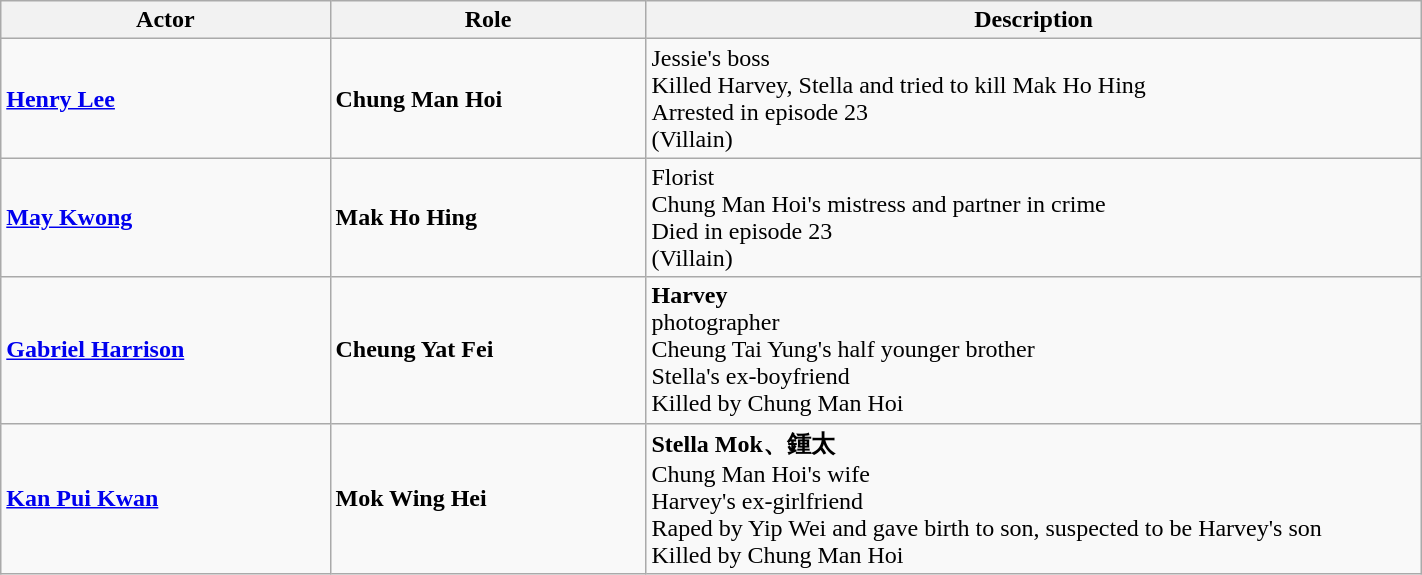<table class="wikitable" width="75%">
<tr>
<th style="width:6%">Actor</th>
<th style="width:6%">Role</th>
<th style="width:15%">Description</th>
</tr>
<tr>
<td><strong><a href='#'>Henry Lee</a></strong></td>
<td><strong>Chung Man Hoi</strong></td>
<td>Jessie's boss<br>Killed Harvey, Stella and tried to kill Mak Ho Hing<br>Arrested in episode 23<br>(Villain)</td>
</tr>
<tr>
<td><strong><a href='#'>May Kwong</a></strong></td>
<td><strong>Mak Ho Hing</strong></td>
<td>Florist<br>Chung Man Hoi's mistress and partner in crime<br>Died in episode 23<br>(Villain)</td>
</tr>
<tr>
<td><strong><a href='#'>Gabriel Harrison</a></strong></td>
<td><strong>Cheung Yat Fei</strong></td>
<td><strong>Harvey</strong><br>photographer<br>Cheung Tai Yung's half younger brother<br>Stella's ex-boyfriend<br>Killed by Chung Man Hoi</td>
</tr>
<tr>
<td><strong><a href='#'>Kan Pui Kwan</a></strong></td>
<td><strong>Mok Wing Hei</strong></td>
<td><strong>Stella Mok、鍾太</strong><br>Chung Man Hoi's wife<br>Harvey's ex-girlfriend<br>Raped by Yip Wei and gave birth to son, suspected to be Harvey's son<br>Killed by Chung Man Hoi</td>
</tr>
</table>
